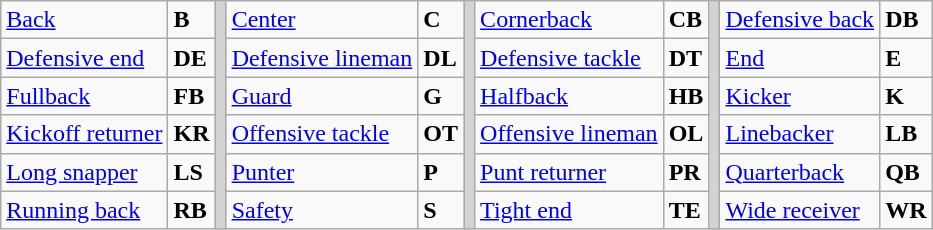<table class="wikitable">
<tr>
<td><a href='#'>Back</a></td>
<td><strong>B</strong></td>
<td rowSpan="6" style="background-color:lightgrey;"></td>
<td><a href='#'>Center</a></td>
<td><strong>C</strong></td>
<td rowSpan="6" style="background-color:lightgrey;"></td>
<td><a href='#'>Cornerback</a></td>
<td><strong>CB</strong></td>
<td rowSpan="6" style="background-color:lightgrey;"></td>
<td><a href='#'>Defensive back</a></td>
<td><strong>DB</strong></td>
</tr>
<tr>
<td><a href='#'>Defensive end</a></td>
<td><strong>DE</strong></td>
<td><a href='#'>Defensive lineman</a></td>
<td><strong>DL</strong></td>
<td><a href='#'>Defensive tackle</a></td>
<td><strong>DT</strong></td>
<td><a href='#'>End</a></td>
<td><strong>E</strong></td>
</tr>
<tr>
<td><a href='#'>Fullback</a></td>
<td><strong>FB</strong></td>
<td><a href='#'>Guard</a></td>
<td><strong>G</strong></td>
<td><a href='#'>Halfback</a></td>
<td><strong>HB</strong></td>
<td><a href='#'>Kicker</a></td>
<td><strong>K</strong></td>
</tr>
<tr>
<td><a href='#'>Kickoff returner</a></td>
<td><strong>KR</strong></td>
<td><a href='#'>Offensive tackle</a></td>
<td><strong>OT</strong></td>
<td><a href='#'>Offensive lineman</a></td>
<td><strong>OL</strong></td>
<td><a href='#'>Linebacker</a></td>
<td><strong>LB</strong></td>
</tr>
<tr>
<td><a href='#'>Long snapper</a></td>
<td><strong>LS</strong></td>
<td><a href='#'>Punter</a></td>
<td><strong>P</strong></td>
<td><a href='#'>Punt returner</a></td>
<td><strong>PR</strong></td>
<td><a href='#'>Quarterback</a></td>
<td><strong>QB</strong></td>
</tr>
<tr>
<td><a href='#'>Running back</a></td>
<td><strong>RB</strong></td>
<td><a href='#'>Safety</a></td>
<td><strong>S</strong></td>
<td><a href='#'>Tight end</a></td>
<td><strong>TE</strong></td>
<td><a href='#'>Wide receiver</a></td>
<td><strong>WR</strong></td>
</tr>
</table>
